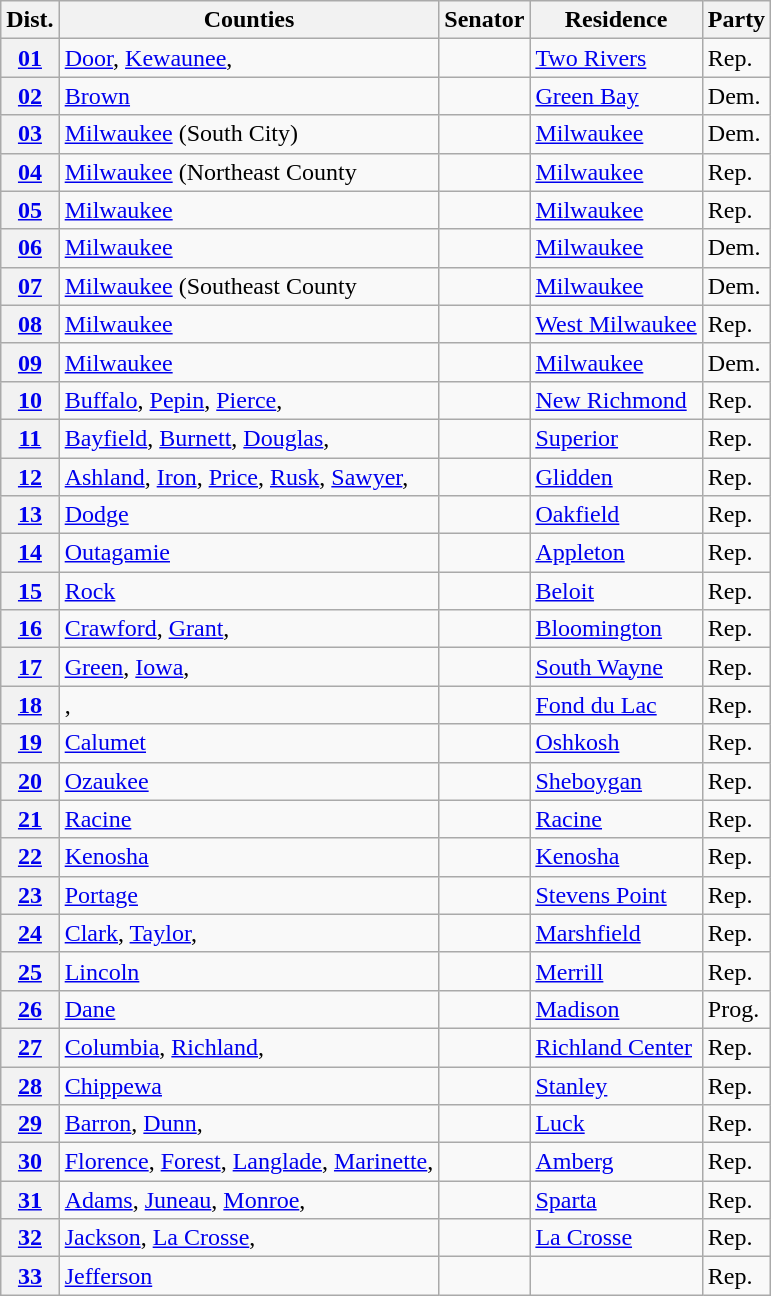<table class="wikitable sortable">
<tr>
<th>Dist.</th>
<th>Counties</th>
<th>Senator</th>
<th>Residence</th>
<th>Party</th>
</tr>
<tr>
<th><a href='#'>01</a></th>
<td><a href='#'>Door</a>, <a href='#'>Kewaunee</a>, </td>
<td></td>
<td><a href='#'>Two Rivers</a></td>
<td>Rep.</td>
</tr>
<tr>
<th><a href='#'>02</a></th>
<td><a href='#'>Brown</a> </td>
<td></td>
<td><a href='#'>Green Bay</a></td>
<td>Dem.</td>
</tr>
<tr>
<th><a href='#'>03</a></th>
<td><a href='#'>Milwaukee</a> (South City)</td>
<td></td>
<td><a href='#'>Milwaukee</a></td>
<td>Dem.</td>
</tr>
<tr>
<th><a href='#'>04</a></th>
<td><a href='#'>Milwaukee</a> (Northeast County </td>
<td></td>
<td><a href='#'>Milwaukee</a></td>
<td>Rep.</td>
</tr>
<tr>
<th><a href='#'>05</a></th>
<td><a href='#'>Milwaukee</a> </td>
<td></td>
<td><a href='#'>Milwaukee</a></td>
<td>Rep.</td>
</tr>
<tr>
<th><a href='#'>06</a></th>
<td><a href='#'>Milwaukee</a> </td>
<td></td>
<td><a href='#'>Milwaukee</a></td>
<td>Dem.</td>
</tr>
<tr>
<th><a href='#'>07</a></th>
<td><a href='#'>Milwaukee</a> (Southeast County </td>
<td></td>
<td><a href='#'>Milwaukee</a></td>
<td>Dem.</td>
</tr>
<tr>
<th><a href='#'>08</a></th>
<td><a href='#'>Milwaukee</a> </td>
<td></td>
<td><a href='#'>West Milwaukee</a></td>
<td>Rep.</td>
</tr>
<tr>
<th><a href='#'>09</a></th>
<td><a href='#'>Milwaukee</a> </td>
<td></td>
<td><a href='#'>Milwaukee</a></td>
<td>Dem.</td>
</tr>
<tr>
<th><a href='#'>10</a></th>
<td><a href='#'>Buffalo</a>, <a href='#'>Pepin</a>, <a href='#'>Pierce</a>, </td>
<td></td>
<td><a href='#'>New Richmond</a></td>
<td>Rep.</td>
</tr>
<tr>
<th><a href='#'>11</a></th>
<td><a href='#'>Bayfield</a>, <a href='#'>Burnett</a>, <a href='#'>Douglas</a>, </td>
<td></td>
<td><a href='#'>Superior</a></td>
<td>Rep.</td>
</tr>
<tr>
<th><a href='#'>12</a></th>
<td><a href='#'>Ashland</a>, <a href='#'>Iron</a>, <a href='#'>Price</a>, <a href='#'>Rusk</a>, <a href='#'>Sawyer</a>, </td>
<td></td>
<td><a href='#'>Glidden</a></td>
<td>Rep.</td>
</tr>
<tr>
<th><a href='#'>13</a></th>
<td><a href='#'>Dodge</a> </td>
<td></td>
<td><a href='#'>Oakfield</a></td>
<td>Rep.</td>
</tr>
<tr>
<th><a href='#'>14</a></th>
<td><a href='#'>Outagamie</a> </td>
<td></td>
<td><a href='#'>Appleton</a></td>
<td>Rep.</td>
</tr>
<tr>
<th><a href='#'>15</a></th>
<td><a href='#'>Rock</a></td>
<td></td>
<td><a href='#'>Beloit</a></td>
<td>Rep.</td>
</tr>
<tr>
<th><a href='#'>16</a></th>
<td><a href='#'>Crawford</a>, <a href='#'>Grant</a>, </td>
<td></td>
<td><a href='#'>Bloomington</a></td>
<td>Rep.</td>
</tr>
<tr>
<th><a href='#'>17</a></th>
<td><a href='#'>Green</a>, <a href='#'>Iowa</a>, </td>
<td></td>
<td><a href='#'>South Wayne</a></td>
<td>Rep.</td>
</tr>
<tr>
<th><a href='#'>18</a></th>
<td>,  </td>
<td></td>
<td><a href='#'>Fond du Lac</a></td>
<td>Rep.</td>
</tr>
<tr>
<th><a href='#'>19</a></th>
<td><a href='#'>Calumet</a> </td>
<td></td>
<td><a href='#'>Oshkosh</a></td>
<td>Rep.</td>
</tr>
<tr>
<th><a href='#'>20</a></th>
<td><a href='#'>Ozaukee</a> </td>
<td></td>
<td><a href='#'>Sheboygan</a></td>
<td>Rep.</td>
</tr>
<tr>
<th><a href='#'>21</a></th>
<td><a href='#'>Racine</a></td>
<td></td>
<td><a href='#'>Racine</a></td>
<td>Rep.</td>
</tr>
<tr>
<th><a href='#'>22</a></th>
<td><a href='#'>Kenosha</a> </td>
<td></td>
<td><a href='#'>Kenosha</a></td>
<td>Rep.</td>
</tr>
<tr>
<th><a href='#'>23</a></th>
<td><a href='#'>Portage</a> </td>
<td></td>
<td><a href='#'>Stevens Point</a></td>
<td>Rep.</td>
</tr>
<tr>
<th><a href='#'>24</a></th>
<td><a href='#'>Clark</a>, <a href='#'>Taylor</a>, </td>
<td></td>
<td><a href='#'>Marshfield</a></td>
<td>Rep.</td>
</tr>
<tr>
<th><a href='#'>25</a></th>
<td><a href='#'>Lincoln</a> </td>
<td></td>
<td><a href='#'>Merrill</a></td>
<td>Rep.</td>
</tr>
<tr>
<th><a href='#'>26</a></th>
<td><a href='#'>Dane</a></td>
<td></td>
<td><a href='#'>Madison</a></td>
<td>Prog.</td>
</tr>
<tr>
<th><a href='#'>27</a></th>
<td><a href='#'>Columbia</a>, <a href='#'>Richland</a>, </td>
<td></td>
<td><a href='#'>Richland Center</a></td>
<td>Rep.</td>
</tr>
<tr>
<th><a href='#'>28</a></th>
<td><a href='#'>Chippewa</a> </td>
<td></td>
<td><a href='#'>Stanley</a></td>
<td>Rep.</td>
</tr>
<tr>
<th><a href='#'>29</a></th>
<td><a href='#'>Barron</a>, <a href='#'>Dunn</a>, </td>
<td></td>
<td><a href='#'>Luck</a></td>
<td>Rep.</td>
</tr>
<tr>
<th><a href='#'>30</a></th>
<td><a href='#'>Florence</a>, <a href='#'>Forest</a>, <a href='#'>Langlade</a>, <a href='#'>Marinette</a>, </td>
<td></td>
<td><a href='#'>Amberg</a></td>
<td>Rep.</td>
</tr>
<tr>
<th><a href='#'>31</a></th>
<td><a href='#'>Adams</a>, <a href='#'>Juneau</a>, <a href='#'>Monroe</a>, </td>
<td></td>
<td><a href='#'>Sparta</a></td>
<td>Rep.</td>
</tr>
<tr>
<th><a href='#'>32</a></th>
<td><a href='#'>Jackson</a>, <a href='#'>La Crosse</a>, </td>
<td></td>
<td><a href='#'>La Crosse</a></td>
<td>Rep.</td>
</tr>
<tr>
<th><a href='#'>33</a></th>
<td><a href='#'>Jefferson</a> </td>
<td></td>
<td></td>
<td>Rep.</td>
</tr>
</table>
